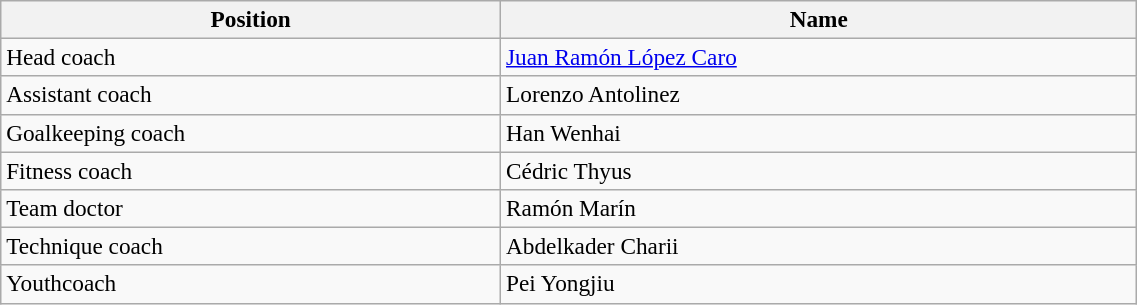<table class="wikitable" style="text-align: left; font-size:97%" width=60%>
<tr>
<th>Position</th>
<th>Name</th>
</tr>
<tr>
<td>Head coach</td>
<td> <a href='#'>Juan Ramón López Caro</a></td>
</tr>
<tr>
<td>Assistant coach</td>
<td> Lorenzo Antolinez</td>
</tr>
<tr>
<td>Goalkeeping coach</td>
<td> Han Wenhai</td>
</tr>
<tr>
<td>Fitness coach</td>
<td> Cédric Thyus</td>
</tr>
<tr>
<td>Team doctor</td>
<td> Ramón Marín</td>
</tr>
<tr>
<td>Technique coach</td>
<td> Abdelkader Charii</td>
</tr>
<tr>
<td>Youthcoach</td>
<td> Pei Yongjiu</td>
</tr>
</table>
